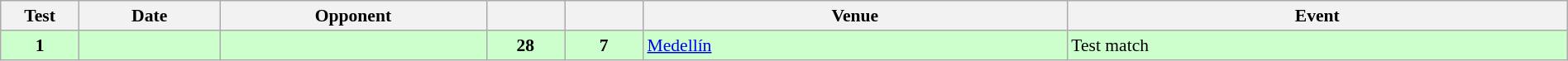<table class="wikitable sortable" style="width:100%; font-size:90%">
<tr>
<th style="width:5%">Test</th>
<th style="width:9%">Date</th>
<th style="width:17%">Opponent</th>
<th style="width:5%"></th>
<th style="width:5%"></th>
<th>Venue</th>
<th>Event</th>
</tr>
<tr bgcolor="#ccffcc">
<td align="center"><strong>1</strong></td>
<td></td>
<td></td>
<td align="center"><strong>28</strong></td>
<td align="center"><strong>7</strong></td>
<td><a href='#'>Medellín</a></td>
<td>Test match</td>
</tr>
</table>
